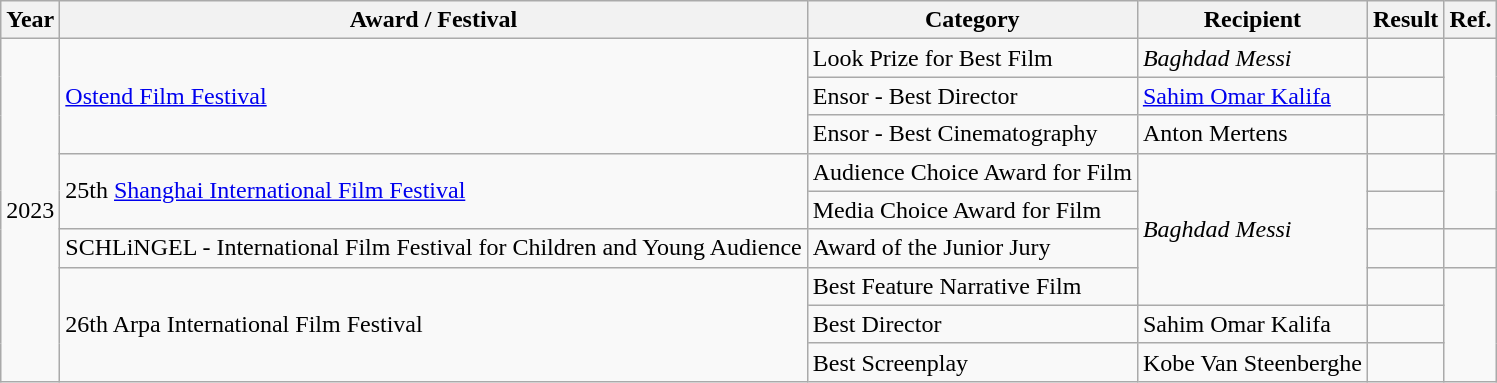<table class="wikitable">
<tr>
<th>Year</th>
<th>Award / Festival</th>
<th>Category</th>
<th>Recipient</th>
<th>Result</th>
<th>Ref.</th>
</tr>
<tr>
<td rowspan="9">2023</td>
<td rowspan="3"><a href='#'>Ostend Film Festival</a></td>
<td>Look Prize for Best Film</td>
<td><em>Baghdad Messi</em></td>
<td></td>
<td rowspan="3"></td>
</tr>
<tr>
<td>Ensor - Best Director</td>
<td><a href='#'>Sahim Omar Kalifa</a></td>
<td></td>
</tr>
<tr>
<td>Ensor - Best Cinematography</td>
<td>Anton Mertens</td>
<td></td>
</tr>
<tr>
<td rowspan="2">25th <a href='#'>Shanghai International Film Festival</a></td>
<td>Audience Choice Award for Film</td>
<td rowspan="4"><em>Baghdad Messi</em></td>
<td></td>
<td rowspan="2"></td>
</tr>
<tr>
<td>Media Choice Award for Film</td>
<td></td>
</tr>
<tr>
<td>SCHLiNGEL - International Film Festival for Children and Young Audience</td>
<td>Award of the Junior Jury</td>
<td></td>
<td></td>
</tr>
<tr>
<td rowspan="3">26th Arpa International Film Festival</td>
<td>Best Feature Narrative Film</td>
<td></td>
<td rowspan="3"></td>
</tr>
<tr>
<td>Best Director</td>
<td>Sahim Omar Kalifa</td>
<td></td>
</tr>
<tr>
<td>Best Screenplay</td>
<td>Kobe Van Steenberghe</td>
<td></td>
</tr>
</table>
